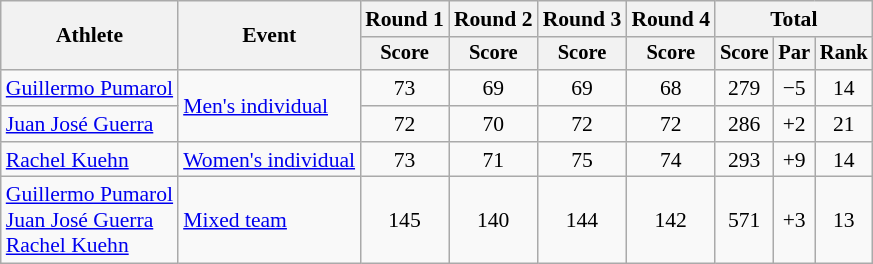<table class=wikitable style=font-size:90%;text-align:center>
<tr>
<th rowspan=2>Athlete</th>
<th rowspan=2>Event</th>
<th>Round 1</th>
<th>Round 2</th>
<th>Round 3</th>
<th>Round 4</th>
<th colspan=3>Total</th>
</tr>
<tr style=font-size:95%>
<th>Score</th>
<th>Score</th>
<th>Score</th>
<th>Score</th>
<th>Score</th>
<th>Par</th>
<th>Rank</th>
</tr>
<tr>
<td style="text-align:left"><a href='#'>Guillermo Pumarol</a></td>
<td style="text-align:left" rowspan=2><a href='#'>Men's individual</a></td>
<td>73</td>
<td>69</td>
<td>69</td>
<td>68</td>
<td>279</td>
<td>−5</td>
<td>14</td>
</tr>
<tr>
<td style="text-align:left"><a href='#'>Juan José Guerra</a></td>
<td>72</td>
<td>70</td>
<td>72</td>
<td>72</td>
<td>286</td>
<td>+2</td>
<td>21</td>
</tr>
<tr>
<td style="text-align:left"><a href='#'>Rachel Kuehn</a></td>
<td style="text-align:left"><a href='#'>Women's individual</a></td>
<td>73</td>
<td>71</td>
<td>75</td>
<td>74</td>
<td>293</td>
<td>+9</td>
<td>14</td>
</tr>
<tr>
<td style="text-align:left"><a href='#'>Guillermo Pumarol</a><br><a href='#'>Juan José Guerra</a><br><a href='#'>Rachel Kuehn</a></td>
<td style="text-align:left"><a href='#'>Mixed team</a></td>
<td>145</td>
<td>140</td>
<td>144</td>
<td>142</td>
<td>571</td>
<td>+3</td>
<td>13</td>
</tr>
</table>
